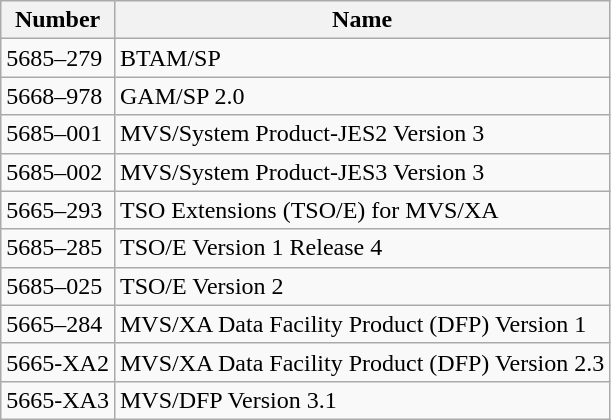<table class="wikitable">
<tr>
<th>Number</th>
<th syle="text-align:left">Name</th>
</tr>
<tr>
<td>5685–279</td>
<td>BTAM/SP</td>
</tr>
<tr>
<td>5668–978</td>
<td>GAM/SP 2.0</td>
</tr>
<tr>
<td>5685–001</td>
<td>MVS/System Product-JES2 Version 3</td>
</tr>
<tr>
<td>5685–002</td>
<td>MVS/System Product-JES3 Version 3</td>
</tr>
<tr>
<td>5665–293</td>
<td>TSO Extensions (TSO/E) for MVS/XA</td>
</tr>
<tr>
<td>5685–285</td>
<td>TSO/E Version 1 Release 4</td>
</tr>
<tr>
<td>5685–025</td>
<td>TSO/E Version 2</td>
</tr>
<tr>
<td>5665–284</td>
<td>MVS/XA Data Facility Product (DFP) Version 1</td>
</tr>
<tr>
<td>5665-XA2</td>
<td>MVS/XA Data Facility Product (DFP) Version 2.3</td>
</tr>
<tr>
<td>5665-XA3</td>
<td>MVS/DFP Version 3.1</td>
</tr>
</table>
